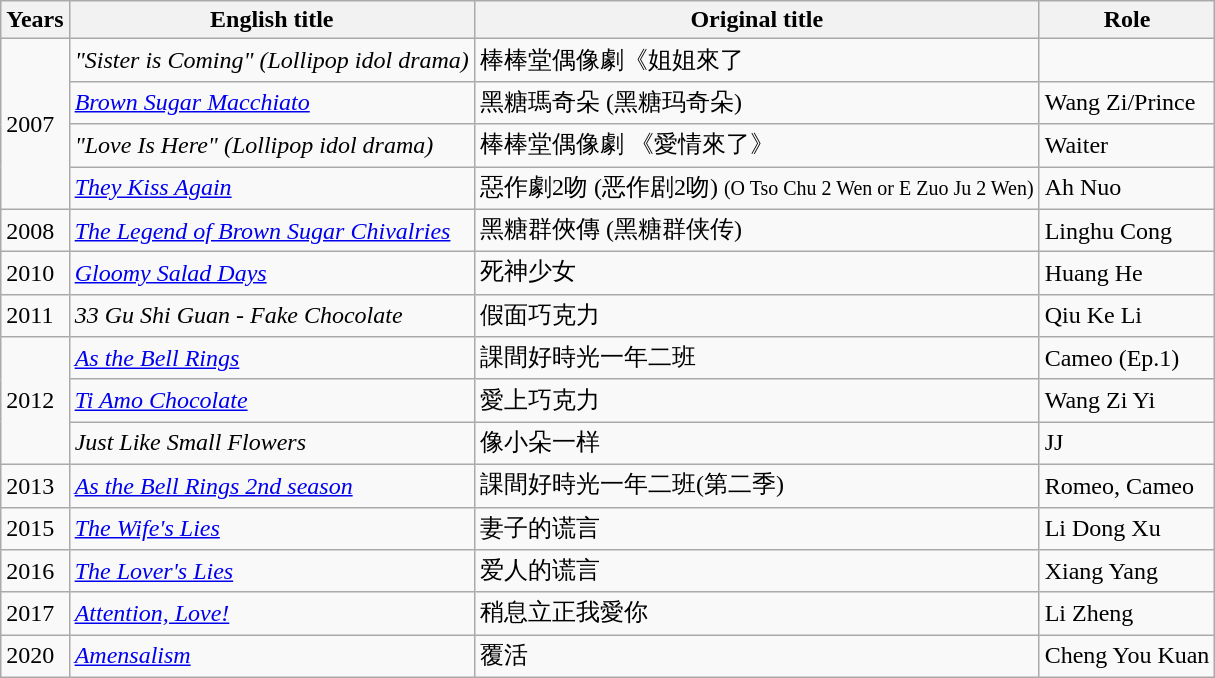<table class="wikitable sortable">
<tr>
<th>Years</th>
<th>English title</th>
<th>Original title</th>
<th>Role</th>
</tr>
<tr>
<td rowspan=4>2007</td>
<td><em>"Sister is Coming" (Lollipop idol drama)</em></td>
<td>棒棒堂偶像劇《姐姐來了</td>
<td></td>
</tr>
<tr>
<td><em><a href='#'>Brown Sugar Macchiato</a></em></td>
<td>黑糖瑪奇朵 (黑糖玛奇朵)</td>
<td>Wang Zi/Prince</td>
</tr>
<tr>
<td><em>"Love Is Here" (Lollipop idol drama)</em></td>
<td>棒棒堂偶像劇 《愛情來了》</td>
<td>Waiter</td>
</tr>
<tr>
<td><em><a href='#'>They Kiss Again</a></em></td>
<td>惡作劇2吻 (恶作剧2吻) <small>(O Tso Chu 2 Wen or E Zuo Ju 2 Wen)</small></td>
<td>Ah Nuo</td>
</tr>
<tr>
<td>2008</td>
<td><em><a href='#'>The Legend of Brown Sugar Chivalries</a></em></td>
<td>黑糖群俠傳 (黑糖群侠传)</td>
<td>Linghu Cong</td>
</tr>
<tr>
<td>2010</td>
<td><em><a href='#'>Gloomy Salad Days</a></em></td>
<td>死神少女</td>
<td>Huang He</td>
</tr>
<tr>
<td>2011</td>
<td><em>33 Gu Shi Guan - Fake Chocolate</em></td>
<td>假面巧克力</td>
<td>Qiu Ke Li</td>
</tr>
<tr>
<td rowspan=3>2012</td>
<td><em><a href='#'>As the Bell Rings</a></em></td>
<td>課間好時光一年二班</td>
<td>Cameo (Ep.1)</td>
</tr>
<tr>
<td><em><a href='#'>Ti Amo Chocolate</a></em></td>
<td>愛上巧克力</td>
<td>Wang Zi Yi</td>
</tr>
<tr>
<td><em>Just Like Small Flowers</em></td>
<td>像小朵一样</td>
<td>JJ</td>
</tr>
<tr>
<td>2013</td>
<td><em><a href='#'>As the Bell Rings 2nd season</a></em></td>
<td>課間好時光一年二班(第二季)</td>
<td>Romeo, Cameo</td>
</tr>
<tr>
<td>2015</td>
<td><em><a href='#'>The Wife's Lies</a></em></td>
<td>妻子的谎言</td>
<td>Li Dong Xu</td>
</tr>
<tr>
<td>2016</td>
<td><em><a href='#'>The Lover's Lies</a></em></td>
<td>爱人的谎言</td>
<td>Xiang Yang</td>
</tr>
<tr>
<td>2017</td>
<td><em><a href='#'>Attention, Love!</a></em></td>
<td>稍息立正我愛你</td>
<td>Li Zheng</td>
</tr>
<tr>
<td>2020</td>
<td><em><a href='#'>Amensalism</a></em></td>
<td>覆活</td>
<td>Cheng You Kuan</td>
</tr>
</table>
